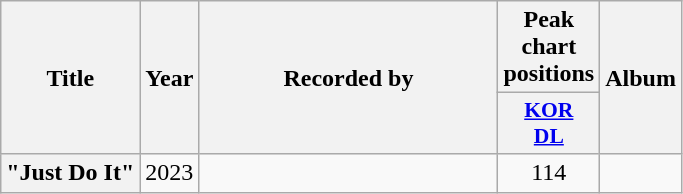<table class="wikitable plainrowheaders" style="text-align:center">
<tr>
<th scope="col" rowspan="2">Title</th>
<th scope="col" rowspan="2">Year</th>
<th scope="col" rowspan="2" style="width:12em">Recorded by</th>
<th scope="col">Peak chart positions</th>
<th scope="col" rowspan="2">Album</th>
</tr>
<tr>
<th scope="col" style="font-size:90%; width:3em"><a href='#'>KOR<br>DL</a><br></th>
</tr>
<tr>
<th scope="row">"Just Do It"</th>
<td>2023</td>
<td style="text-align:left"></td>
<td>114</td>
<td></td>
</tr>
</table>
